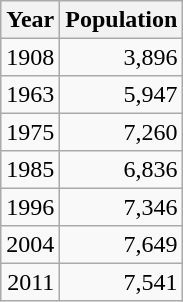<table class="wikitable" style="line-height:1.1em;">
<tr>
<th>Year</th>
<th>Population</th>
</tr>
<tr align="right">
<td>1908</td>
<td>3,896</td>
</tr>
<tr align="right">
<td>1963</td>
<td>5,947</td>
</tr>
<tr align="right">
<td>1975</td>
<td>7,260</td>
</tr>
<tr align="right">
<td>1985</td>
<td>6,836</td>
</tr>
<tr align="right">
<td>1996</td>
<td>7,346</td>
</tr>
<tr align="right">
<td>2004</td>
<td>7,649</td>
</tr>
<tr align="right">
<td>2011</td>
<td>7,541</td>
</tr>
</table>
